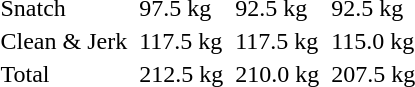<table>
<tr>
<td>Snatch</td>
<td></td>
<td>97.5 kg</td>
<td></td>
<td>92.5 kg</td>
<td></td>
<td>92.5 kg</td>
</tr>
<tr>
<td>Clean & Jerk</td>
<td></td>
<td>117.5 kg</td>
<td></td>
<td>117.5 kg</td>
<td></td>
<td>115.0 kg</td>
</tr>
<tr>
<td>Total</td>
<td></td>
<td>212.5 kg</td>
<td></td>
<td>210.0 kg</td>
<td></td>
<td>207.5 kg</td>
</tr>
</table>
